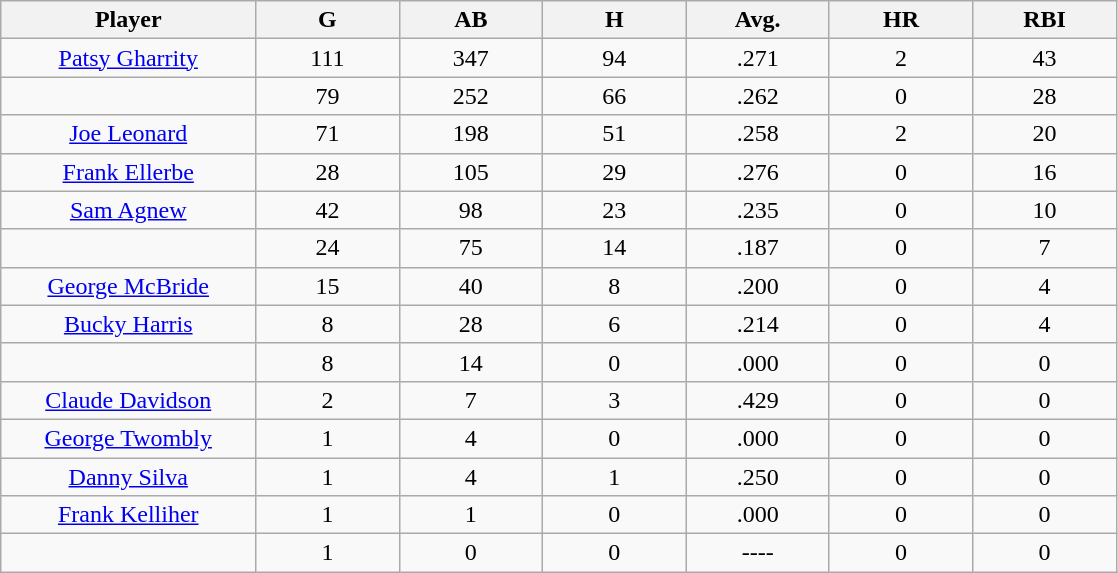<table class="wikitable sortable">
<tr>
<th bgcolor="#DDDDFF" width="16%">Player</th>
<th bgcolor="#DDDDFF" width="9%">G</th>
<th bgcolor="#DDDDFF" width="9%">AB</th>
<th bgcolor="#DDDDFF" width="9%">H</th>
<th bgcolor="#DDDDFF" width="9%">Avg.</th>
<th bgcolor="#DDDDFF" width="9%">HR</th>
<th bgcolor="#DDDDFF" width="9%">RBI</th>
</tr>
<tr align="center">
<td><a href='#'>Patsy Gharrity</a></td>
<td>111</td>
<td>347</td>
<td>94</td>
<td>.271</td>
<td>2</td>
<td>43</td>
</tr>
<tr align=center>
<td></td>
<td>79</td>
<td>252</td>
<td>66</td>
<td>.262</td>
<td>0</td>
<td>28</td>
</tr>
<tr align="center">
<td><a href='#'>Joe Leonard</a></td>
<td>71</td>
<td>198</td>
<td>51</td>
<td>.258</td>
<td>2</td>
<td>20</td>
</tr>
<tr align=center>
<td><a href='#'>Frank Ellerbe</a></td>
<td>28</td>
<td>105</td>
<td>29</td>
<td>.276</td>
<td>0</td>
<td>16</td>
</tr>
<tr align=center>
<td><a href='#'>Sam Agnew</a></td>
<td>42</td>
<td>98</td>
<td>23</td>
<td>.235</td>
<td>0</td>
<td>10</td>
</tr>
<tr align=center>
<td></td>
<td>24</td>
<td>75</td>
<td>14</td>
<td>.187</td>
<td>0</td>
<td>7</td>
</tr>
<tr align="center">
<td><a href='#'>George McBride</a></td>
<td>15</td>
<td>40</td>
<td>8</td>
<td>.200</td>
<td>0</td>
<td>4</td>
</tr>
<tr align=center>
<td><a href='#'>Bucky Harris</a></td>
<td>8</td>
<td>28</td>
<td>6</td>
<td>.214</td>
<td>0</td>
<td>4</td>
</tr>
<tr align=center>
<td></td>
<td>8</td>
<td>14</td>
<td>0</td>
<td>.000</td>
<td>0</td>
<td>0</td>
</tr>
<tr align="center">
<td><a href='#'>Claude Davidson</a></td>
<td>2</td>
<td>7</td>
<td>3</td>
<td>.429</td>
<td>0</td>
<td>0</td>
</tr>
<tr align=center>
<td><a href='#'>George Twombly</a></td>
<td>1</td>
<td>4</td>
<td>0</td>
<td>.000</td>
<td>0</td>
<td>0</td>
</tr>
<tr align=center>
<td><a href='#'>Danny Silva</a></td>
<td>1</td>
<td>4</td>
<td>1</td>
<td>.250</td>
<td>0</td>
<td>0</td>
</tr>
<tr align=center>
<td><a href='#'>Frank Kelliher</a></td>
<td>1</td>
<td>1</td>
<td>0</td>
<td>.000</td>
<td>0</td>
<td>0</td>
</tr>
<tr align=center>
<td></td>
<td>1</td>
<td>0</td>
<td>0</td>
<td>----</td>
<td>0</td>
<td>0</td>
</tr>
</table>
